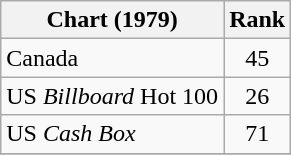<table class="wikitable sortable">
<tr>
<th align="left">Chart (1979)</th>
<th style="text-align:center;">Rank</th>
</tr>
<tr>
<td>Canada</td>
<td style="text-align:center;">45</td>
</tr>
<tr>
<td>US <em>Billboard</em> Hot 100</td>
<td style="text-align:center;">26</td>
</tr>
<tr>
<td>US <em>Cash Box</em></td>
<td style="text-align:center;">71</td>
</tr>
<tr>
</tr>
</table>
